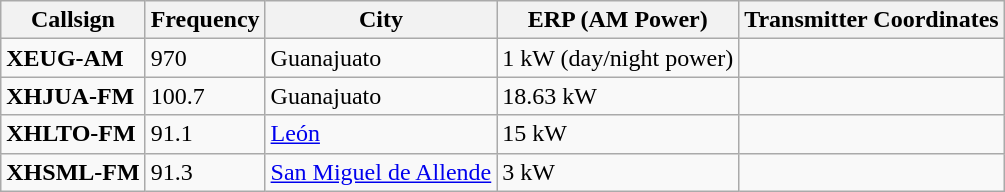<table class="wikitable sortable">
<tr>
<th>Callsign</th>
<th>Frequency</th>
<th>City</th>
<th>ERP (AM Power)</th>
<th>Transmitter Coordinates</th>
</tr>
<tr>
<td><strong>XEUG-AM</strong></td>
<td>970</td>
<td>Guanajuato</td>
<td>1 kW (day/night power)</td>
<td></td>
</tr>
<tr>
<td><strong>XHJUA-FM</strong></td>
<td>100.7</td>
<td>Guanajuato</td>
<td>18.63 kW</td>
<td></td>
</tr>
<tr>
<td><strong>XHLTO-FM</strong></td>
<td>91.1</td>
<td><a href='#'>León</a></td>
<td>15 kW</td>
<td></td>
</tr>
<tr>
<td><strong>XHSML-FM</strong></td>
<td>91.3</td>
<td><a href='#'>San Miguel de Allende</a></td>
<td>3 kW</td>
<td></td>
</tr>
</table>
